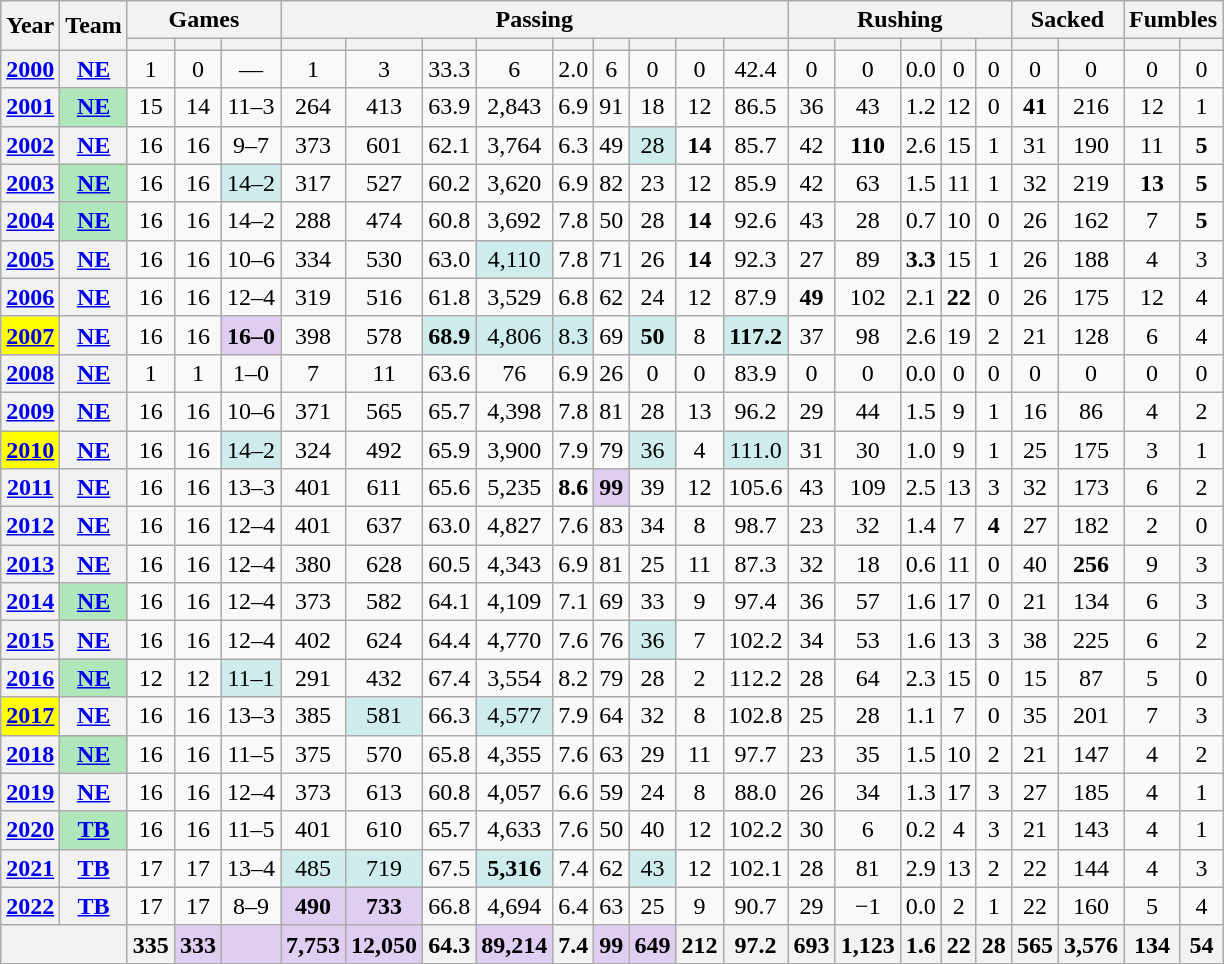<table class="wikitable" style="text-align:center;">
<tr>
<th rowspan="2">Year</th>
<th rowspan="2">Team</th>
<th colspan="3">Games</th>
<th colspan="9">Passing</th>
<th colspan="5">Rushing</th>
<th colspan="2">Sacked</th>
<th colspan="2">Fumbles</th>
</tr>
<tr>
<th></th>
<th></th>
<th></th>
<th></th>
<th></th>
<th></th>
<th></th>
<th></th>
<th></th>
<th></th>
<th></th>
<th></th>
<th></th>
<th></th>
<th></th>
<th></th>
<th></th>
<th></th>
<th></th>
<th></th>
<th></th>
</tr>
<tr>
<th><a href='#'>2000</a></th>
<th><a href='#'>NE</a></th>
<td>1</td>
<td>0</td>
<td>—</td>
<td>1</td>
<td>3</td>
<td>33.3</td>
<td>6</td>
<td>2.0</td>
<td>6</td>
<td>0</td>
<td>0</td>
<td>42.4</td>
<td>0</td>
<td>0</td>
<td>0.0</td>
<td>0</td>
<td>0</td>
<td>0</td>
<td>0</td>
<td>0</td>
<td>0</td>
</tr>
<tr>
<th><a href='#'>2001</a></th>
<th style="background:#afe6ba;"><a href='#'>NE</a></th>
<td>15</td>
<td>14</td>
<td>11–3</td>
<td>264</td>
<td>413</td>
<td>63.9</td>
<td>2,843</td>
<td>6.9</td>
<td>91</td>
<td>18</td>
<td>12</td>
<td>86.5</td>
<td>36</td>
<td>43</td>
<td>1.2</td>
<td>12</td>
<td>0</td>
<td><strong>41</strong></td>
<td>216</td>
<td>12</td>
<td>1</td>
</tr>
<tr>
<th><a href='#'>2002</a></th>
<th><a href='#'>NE</a></th>
<td>16</td>
<td>16</td>
<td>9–7</td>
<td>373</td>
<td>601</td>
<td>62.1</td>
<td>3,764</td>
<td>6.3</td>
<td>49</td>
<td style="background:#cfecec;">28</td>
<td><strong>14</strong></td>
<td>85.7</td>
<td>42</td>
<td><strong>110</strong></td>
<td>2.6</td>
<td>15</td>
<td>1</td>
<td>31</td>
<td>190</td>
<td>11</td>
<td><strong>5</strong></td>
</tr>
<tr>
<th><a href='#'>2003</a></th>
<th style="background:#afe6ba;"><a href='#'>NE</a></th>
<td>16</td>
<td>16</td>
<td style="background:#cfecec;">14–2</td>
<td>317</td>
<td>527</td>
<td>60.2</td>
<td>3,620</td>
<td>6.9</td>
<td>82</td>
<td>23</td>
<td>12</td>
<td>85.9</td>
<td>42</td>
<td>63</td>
<td>1.5</td>
<td>11</td>
<td>1</td>
<td>32</td>
<td>219</td>
<td><strong>13</strong></td>
<td><strong>5</strong></td>
</tr>
<tr>
<th><a href='#'>2004</a></th>
<th style="background:#afe6ba;"><a href='#'>NE</a></th>
<td>16</td>
<td>16</td>
<td>14–2</td>
<td>288</td>
<td>474</td>
<td>60.8</td>
<td>3,692</td>
<td>7.8</td>
<td>50</td>
<td>28</td>
<td><strong>14</strong></td>
<td>92.6</td>
<td>43</td>
<td>28</td>
<td>0.7</td>
<td>10</td>
<td>0</td>
<td>26</td>
<td>162</td>
<td>7</td>
<td><strong>5</strong></td>
</tr>
<tr>
<th><a href='#'>2005</a></th>
<th><a href='#'>NE</a></th>
<td>16</td>
<td>16</td>
<td>10–6</td>
<td>334</td>
<td>530</td>
<td>63.0</td>
<td style="background:#cfecec;">4,110</td>
<td>7.8</td>
<td>71</td>
<td>26</td>
<td><strong>14</strong></td>
<td>92.3</td>
<td>27</td>
<td>89</td>
<td><strong>3.3</strong></td>
<td>15</td>
<td>1</td>
<td>26</td>
<td>188</td>
<td>4</td>
<td>3</td>
</tr>
<tr>
<th><a href='#'>2006</a></th>
<th><a href='#'>NE</a></th>
<td>16</td>
<td>16</td>
<td>12–4</td>
<td>319</td>
<td>516</td>
<td>61.8</td>
<td>3,529</td>
<td>6.8</td>
<td>62</td>
<td>24</td>
<td>12</td>
<td>87.9</td>
<td><strong>49</strong></td>
<td>102</td>
<td>2.1</td>
<td><strong>22</strong></td>
<td>0</td>
<td>26</td>
<td>175</td>
<td>12</td>
<td>4</td>
</tr>
<tr>
<th style="background:#ff0;"><a href='#'>2007</a></th>
<th><a href='#'>NE</a></th>
<td>16</td>
<td>16</td>
<td style="background:#e0cef2;"><strong>16–0</strong></td>
<td>398</td>
<td>578</td>
<td style="background:#cfecec;"><strong>68.9</strong></td>
<td style="background:#cfecec;">4,806</td>
<td style="background:#cfecec;">8.3</td>
<td>69</td>
<td style="background:#cfecec;"><strong>50</strong></td>
<td>8</td>
<td style="background:#cfecec;"><strong>117.2</strong></td>
<td>37</td>
<td>98</td>
<td>2.6</td>
<td>19</td>
<td>2</td>
<td>21</td>
<td>128</td>
<td>6</td>
<td>4</td>
</tr>
<tr>
<th><a href='#'>2008</a></th>
<th><a href='#'>NE</a></th>
<td>1</td>
<td>1</td>
<td>1–0</td>
<td>7</td>
<td>11</td>
<td>63.6</td>
<td>76</td>
<td>6.9</td>
<td>26</td>
<td>0</td>
<td>0</td>
<td>83.9</td>
<td>0</td>
<td>0</td>
<td>0.0</td>
<td>0</td>
<td>0</td>
<td>0</td>
<td>0</td>
<td>0</td>
<td>0</td>
</tr>
<tr>
<th><a href='#'>2009</a></th>
<th><a href='#'>NE</a></th>
<td>16</td>
<td>16</td>
<td>10–6</td>
<td>371</td>
<td>565</td>
<td>65.7</td>
<td>4,398</td>
<td>7.8</td>
<td>81</td>
<td>28</td>
<td>13</td>
<td>96.2</td>
<td>29</td>
<td>44</td>
<td>1.5</td>
<td>9</td>
<td>1</td>
<td>16</td>
<td>86</td>
<td>4</td>
<td>2</td>
</tr>
<tr>
<th style="background:#ff0;"><a href='#'>2010</a></th>
<th><a href='#'>NE</a></th>
<td>16</td>
<td>16</td>
<td style="background:#cfecec;">14–2</td>
<td>324</td>
<td>492</td>
<td>65.9</td>
<td>3,900</td>
<td>7.9</td>
<td>79</td>
<td style="background:#cfecec;">36</td>
<td>4</td>
<td style="background:#cfecec;">111.0</td>
<td>31</td>
<td>30</td>
<td>1.0</td>
<td>9</td>
<td>1</td>
<td>25</td>
<td>175</td>
<td>3</td>
<td>1</td>
</tr>
<tr>
<th><a href='#'>2011</a></th>
<th><a href='#'>NE</a></th>
<td>16</td>
<td>16</td>
<td>13–3</td>
<td>401</td>
<td>611</td>
<td>65.6</td>
<td>5,235</td>
<td><strong>8.6</strong></td>
<td style="background:#e0cef2;"><strong>99</strong></td>
<td>39</td>
<td>12</td>
<td>105.6</td>
<td>43</td>
<td>109</td>
<td>2.5</td>
<td>13</td>
<td>3</td>
<td>32</td>
<td>173</td>
<td>6</td>
<td>2</td>
</tr>
<tr>
<th><a href='#'>2012</a></th>
<th><a href='#'>NE</a></th>
<td>16</td>
<td>16</td>
<td>12–4</td>
<td>401</td>
<td>637</td>
<td>63.0</td>
<td>4,827</td>
<td>7.6</td>
<td>83</td>
<td>34</td>
<td>8</td>
<td>98.7</td>
<td>23</td>
<td>32</td>
<td>1.4</td>
<td>7</td>
<td><strong>4</strong></td>
<td>27</td>
<td>182</td>
<td>2</td>
<td>0</td>
</tr>
<tr>
<th><a href='#'>2013</a></th>
<th><a href='#'>NE</a></th>
<td>16</td>
<td>16</td>
<td>12–4</td>
<td>380</td>
<td>628</td>
<td>60.5</td>
<td>4,343</td>
<td>6.9</td>
<td>81</td>
<td>25</td>
<td>11</td>
<td>87.3</td>
<td>32</td>
<td>18</td>
<td>0.6</td>
<td>11</td>
<td>0</td>
<td>40</td>
<td><strong>256</strong></td>
<td>9</td>
<td>3</td>
</tr>
<tr>
<th><a href='#'>2014</a></th>
<th style="background:#afe6ba;"><a href='#'>NE</a></th>
<td>16</td>
<td>16</td>
<td>12–4</td>
<td>373</td>
<td>582</td>
<td>64.1</td>
<td>4,109</td>
<td>7.1</td>
<td>69</td>
<td>33</td>
<td>9</td>
<td>97.4</td>
<td>36</td>
<td>57</td>
<td>1.6</td>
<td>17</td>
<td>0</td>
<td>21</td>
<td>134</td>
<td>6</td>
<td>3</td>
</tr>
<tr>
<th><a href='#'>2015</a></th>
<th><a href='#'>NE</a></th>
<td>16</td>
<td>16</td>
<td>12–4</td>
<td>402</td>
<td>624</td>
<td>64.4</td>
<td>4,770</td>
<td>7.6</td>
<td>76</td>
<td style="background:#cfecec;">36</td>
<td>7</td>
<td>102.2</td>
<td>34</td>
<td>53</td>
<td>1.6</td>
<td>13</td>
<td>3</td>
<td>38</td>
<td>225</td>
<td>6</td>
<td>2</td>
</tr>
<tr>
<th><a href='#'>2016</a></th>
<th style="background:#afe6ba;"><a href='#'>NE</a></th>
<td>12</td>
<td>12</td>
<td style="background:#cfecec;">11–1</td>
<td>291</td>
<td>432</td>
<td>67.4</td>
<td>3,554</td>
<td>8.2</td>
<td>79</td>
<td>28</td>
<td>2</td>
<td>112.2</td>
<td>28</td>
<td>64</td>
<td>2.3</td>
<td>15</td>
<td>0</td>
<td>15</td>
<td>87</td>
<td>5</td>
<td>0</td>
</tr>
<tr>
<th style="background:#ff0;"><a href='#'>2017</a></th>
<th><a href='#'>NE</a></th>
<td>16</td>
<td>16</td>
<td>13–3</td>
<td>385</td>
<td style="background:#cfecec;">581</td>
<td>66.3</td>
<td style="background:#cfecec;">4,577</td>
<td>7.9</td>
<td>64</td>
<td>32</td>
<td>8</td>
<td>102.8</td>
<td>25</td>
<td>28</td>
<td>1.1</td>
<td>7</td>
<td>0</td>
<td>35</td>
<td>201</td>
<td>7</td>
<td>3</td>
</tr>
<tr>
<th><a href='#'>2018</a></th>
<th style="background:#afe6ba;"><a href='#'>NE</a></th>
<td>16</td>
<td>16</td>
<td>11–5</td>
<td>375</td>
<td>570</td>
<td>65.8</td>
<td>4,355</td>
<td>7.6</td>
<td>63</td>
<td>29</td>
<td>11</td>
<td>97.7</td>
<td>23</td>
<td>35</td>
<td>1.5</td>
<td>10</td>
<td>2</td>
<td>21</td>
<td>147</td>
<td>4</td>
<td>2</td>
</tr>
<tr>
<th><a href='#'>2019</a></th>
<th><a href='#'>NE</a></th>
<td>16</td>
<td>16</td>
<td>12–4</td>
<td>373</td>
<td>613</td>
<td>60.8</td>
<td>4,057</td>
<td>6.6</td>
<td>59</td>
<td>24</td>
<td>8</td>
<td>88.0</td>
<td>26</td>
<td>34</td>
<td>1.3</td>
<td>17</td>
<td>3</td>
<td>27</td>
<td>185</td>
<td>4</td>
<td>1</td>
</tr>
<tr>
<th><a href='#'>2020</a></th>
<th style="background:#afe6ba;"><a href='#'>TB</a></th>
<td>16</td>
<td>16</td>
<td>11–5</td>
<td>401</td>
<td>610</td>
<td>65.7</td>
<td>4,633</td>
<td>7.6</td>
<td>50</td>
<td>40</td>
<td>12</td>
<td>102.2</td>
<td>30</td>
<td>6</td>
<td>0.2</td>
<td>4</td>
<td>3</td>
<td>21</td>
<td>143</td>
<td>4</td>
<td>1</td>
</tr>
<tr>
<th><a href='#'>2021</a></th>
<th><a href='#'>TB</a></th>
<td>17</td>
<td>17</td>
<td>13–4</td>
<td style="background:#cfecec;">485</td>
<td style="background:#cfecec;">719</td>
<td>67.5</td>
<td style="background:#cfecec;"><strong>5,316</strong></td>
<td>7.4</td>
<td>62</td>
<td style="background:#cfecec;">43</td>
<td>12</td>
<td>102.1</td>
<td>28</td>
<td>81</td>
<td>2.9</td>
<td>13</td>
<td>2</td>
<td>22</td>
<td>144</td>
<td>4</td>
<td>3</td>
</tr>
<tr>
<th><a href='#'>2022</a></th>
<th><a href='#'>TB</a></th>
<td>17</td>
<td>17</td>
<td>8–9</td>
<td style="background:#e0cef2;"><strong>490</strong></td>
<td style="background:#e0cef2;"><strong>733</strong></td>
<td>66.8</td>
<td>4,694</td>
<td>6.4</td>
<td>63</td>
<td>25</td>
<td>9</td>
<td>90.7</td>
<td>29</td>
<td>−1</td>
<td>0.0</td>
<td>2</td>
<td>1</td>
<td>22</td>
<td>160</td>
<td>5</td>
<td>4</td>
</tr>
<tr>
<th colspan="2"></th>
<th>335</th>
<th style="background:#e0cef2;">333</th>
<th style="background:#e0cef2;"></th>
<th style="background:#e0cef2;">7,753</th>
<th style="background:#e0cef2;">12,050</th>
<th>64.3</th>
<th style="background:#e0cef2;">89,214</th>
<th>7.4</th>
<th style="background:#e0cef2;">99</th>
<th style="background:#e0cef2;">649</th>
<th>212</th>
<th>97.2</th>
<th>693</th>
<th>1,123</th>
<th>1.6</th>
<th>22</th>
<th>28</th>
<th>565</th>
<th>3,576</th>
<th>134</th>
<th>54</th>
</tr>
</table>
